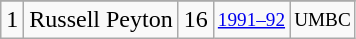<table class="wikitable">
<tr>
</tr>
<tr>
<td>1</td>
<td>Russell Peyton</td>
<td>16</td>
<td style="font-size:80%;"><a href='#'>1991–92</a></td>
<td style="font-size:80%;">UMBC</td>
</tr>
</table>
